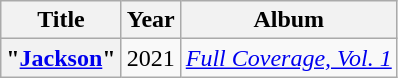<table class="wikitable plainrowheaders" style="text-align:center;">
<tr>
<th scope="col">Title</th>
<th scope="col">Year</th>
<th scope="col">Album</th>
</tr>
<tr>
<th scope = "row">"<a href='#'>Jackson</a>"<br></th>
<td>2021</td>
<td><em><a href='#'>Full Coverage, Vol. 1</a></em></td>
</tr>
</table>
